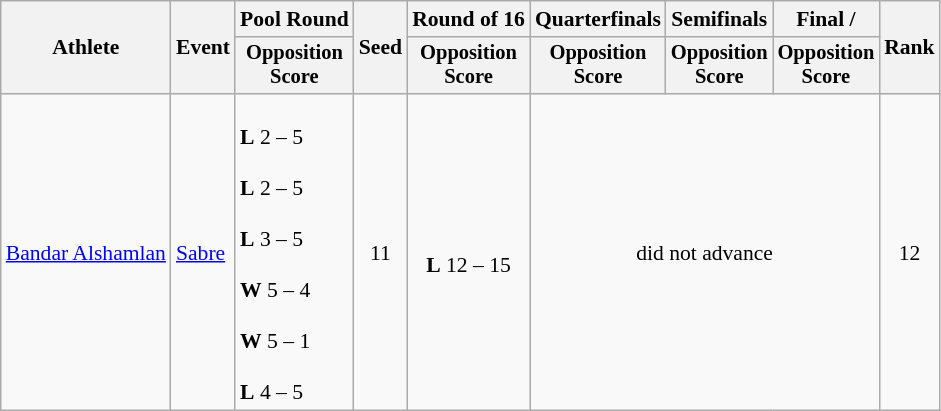<table class=wikitable style="font-size:90%">
<tr>
<th rowspan="2">Athlete</th>
<th rowspan="2">Event</th>
<th>Pool Round</th>
<th rowspan="2">Seed</th>
<th>Round of 16</th>
<th>Quarterfinals</th>
<th>Semifinals</th>
<th>Final / </th>
<th rowspan=2>Rank</th>
</tr>
<tr style="font-size:95%">
<th>Opposition<br>Score</th>
<th>Opposition<br>Score</th>
<th>Opposition<br>Score</th>
<th>Opposition<br>Score</th>
<th>Opposition<br>Score</th>
</tr>
<tr align=center>
<td align=left><a href='#'>Bandar Alshamlan</a></td>
<td align=left><a href='#'>Sabre</a></td>
<td align=left><br><strong>L</strong> 2 – 5<br><br><strong>L</strong> 2 – 5<br><br><strong>L</strong> 3 – 5<br><br><strong>W</strong> 5 – 4<br><br><strong>W</strong> 5 – 1<br><br><strong>L</strong> 4 – 5</td>
<td>11</td>
<td><br><strong>L</strong> 12 – 15</td>
<td colspan=3>did not advance</td>
<td>12</td>
</tr>
</table>
